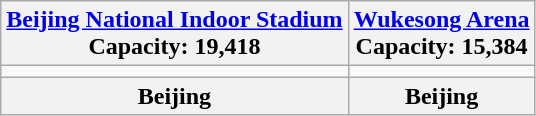<table class="wikitable" style="text-align:center;">
<tr>
<th><a href='#'>Beijing National Indoor Stadium</a><br>Capacity: 19,418</th>
<th><a href='#'>Wukesong Arena</a><br>Capacity: 15,384</th>
</tr>
<tr>
<td></td>
<td></td>
</tr>
<tr>
<th>Beijing</th>
<th>Beijing</th>
</tr>
</table>
